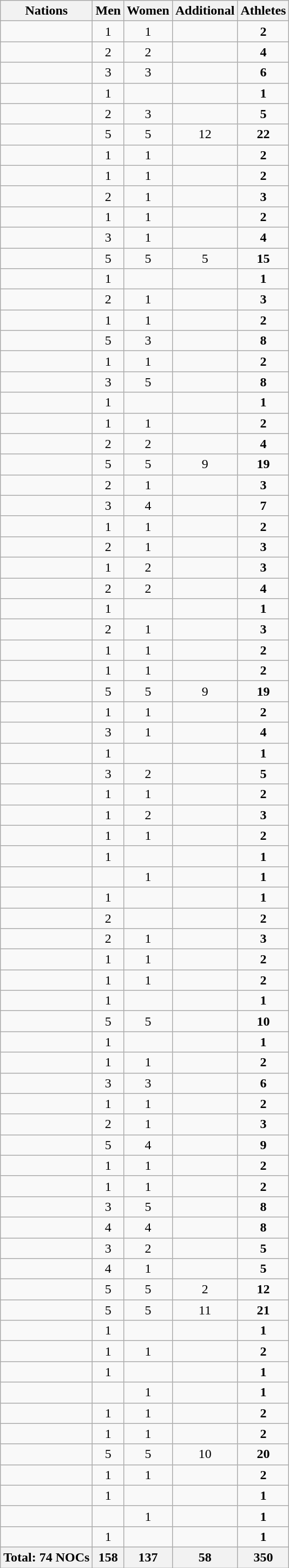<table class="wikitable sortable" style="text-align:center;">
<tr>
<th>Nations</th>
<th>Men</th>
<th>Women</th>
<th>Additional</th>
<th>Athletes</th>
</tr>
<tr>
<td align="left"></td>
<td>1</td>
<td>1</td>
<td></td>
<td><strong>2</strong></td>
</tr>
<tr>
<td align="left"></td>
<td>2</td>
<td>2</td>
<td></td>
<td><strong>4</strong></td>
</tr>
<tr>
<td align="left"></td>
<td>3</td>
<td>3</td>
<td></td>
<td><strong>6</strong></td>
</tr>
<tr>
<td align="left"></td>
<td>1</td>
<td></td>
<td></td>
<td><strong>1</strong></td>
</tr>
<tr>
<td align="left"></td>
<td>2</td>
<td>3</td>
<td></td>
<td><strong>5</strong></td>
</tr>
<tr>
<td align="left"></td>
<td>5</td>
<td>5</td>
<td>12</td>
<td><strong>22</strong></td>
</tr>
<tr>
<td align="left"></td>
<td>1</td>
<td>1</td>
<td></td>
<td><strong>2</strong></td>
</tr>
<tr>
<td align="left"></td>
<td>1</td>
<td>1</td>
<td></td>
<td><strong>2</strong></td>
</tr>
<tr>
<td align="left"></td>
<td>2</td>
<td>1</td>
<td></td>
<td><strong>3</strong></td>
</tr>
<tr>
<td align="left"></td>
<td>1</td>
<td>1</td>
<td></td>
<td><strong>2</strong></td>
</tr>
<tr>
<td align="left"></td>
<td>3</td>
<td>1</td>
<td></td>
<td><strong>4</strong></td>
</tr>
<tr>
<td align="left"></td>
<td>5</td>
<td>5</td>
<td>5</td>
<td><strong>15</strong></td>
</tr>
<tr>
<td align="left"></td>
<td>1</td>
<td></td>
<td></td>
<td><strong>1</strong></td>
</tr>
<tr>
<td align="left"></td>
<td>2</td>
<td>1</td>
<td></td>
<td><strong>3</strong></td>
</tr>
<tr>
<td align="left"></td>
<td>1</td>
<td>1</td>
<td></td>
<td><strong>2</strong></td>
</tr>
<tr>
<td align="left"></td>
<td>5</td>
<td>3</td>
<td></td>
<td><strong>8</strong></td>
</tr>
<tr>
<td align="left"></td>
<td>1</td>
<td>1</td>
<td></td>
<td><strong>2</strong></td>
</tr>
<tr>
<td align="left"></td>
<td>3</td>
<td>5</td>
<td></td>
<td><strong>8</strong></td>
</tr>
<tr>
<td align="left"></td>
<td>1</td>
<td></td>
<td></td>
<td><strong>1</strong></td>
</tr>
<tr>
<td align="left"></td>
<td>1</td>
<td>1</td>
<td></td>
<td><strong>2</strong></td>
</tr>
<tr>
<td align="left"></td>
<td>2</td>
<td>2</td>
<td></td>
<td><strong>4</strong></td>
</tr>
<tr>
<td align="left"></td>
<td>5</td>
<td>5</td>
<td>9</td>
<td><strong>19</strong></td>
</tr>
<tr>
<td align="left"></td>
<td>2</td>
<td>1</td>
<td></td>
<td><strong>3</strong></td>
</tr>
<tr>
<td align="left"></td>
<td>3</td>
<td>4</td>
<td></td>
<td><strong>7</strong></td>
</tr>
<tr>
<td align="left"></td>
<td>1</td>
<td>1</td>
<td></td>
<td><strong>2</strong></td>
</tr>
<tr>
<td align="left"></td>
<td>2</td>
<td>1</td>
<td></td>
<td><strong>3</strong></td>
</tr>
<tr>
<td align="left"></td>
<td>1</td>
<td>2</td>
<td></td>
<td><strong>3</strong></td>
</tr>
<tr>
<td align="left"></td>
<td>2</td>
<td>2</td>
<td></td>
<td><strong>4</strong></td>
</tr>
<tr>
<td align="left"></td>
<td>1</td>
<td></td>
<td></td>
<td><strong>1</strong></td>
</tr>
<tr>
<td align="left"></td>
<td>2</td>
<td>1</td>
<td></td>
<td><strong>3</strong></td>
</tr>
<tr>
<td align="left"></td>
<td>1</td>
<td>1</td>
<td></td>
<td><strong>2</strong></td>
</tr>
<tr>
<td align="left"></td>
<td>1</td>
<td>1</td>
<td></td>
<td><strong>2</strong></td>
</tr>
<tr>
<td align="left"></td>
<td>5</td>
<td>5</td>
<td>9</td>
<td><strong>19</strong></td>
</tr>
<tr>
<td align="left"></td>
<td>1</td>
<td>1</td>
<td></td>
<td><strong>2</strong></td>
</tr>
<tr>
<td align="left"></td>
<td>3</td>
<td>1</td>
<td></td>
<td><strong>4</strong></td>
</tr>
<tr>
<td align="left"></td>
<td>1</td>
<td></td>
<td></td>
<td><strong>1</strong></td>
</tr>
<tr>
<td align="left"></td>
<td>3</td>
<td>2</td>
<td></td>
<td><strong>5</strong></td>
</tr>
<tr>
<td align="left"></td>
<td>1</td>
<td>1</td>
<td></td>
<td><strong>2</strong></td>
</tr>
<tr>
<td align="left"></td>
<td>1</td>
<td>2</td>
<td></td>
<td><strong>3</strong></td>
</tr>
<tr>
<td align="left"></td>
<td>1</td>
<td>1</td>
<td></td>
<td><strong>2</strong></td>
</tr>
<tr>
<td align="left"></td>
<td>1</td>
<td></td>
<td></td>
<td><strong>1</strong></td>
</tr>
<tr>
<td align="left"></td>
<td></td>
<td>1</td>
<td></td>
<td><strong>1</strong></td>
</tr>
<tr>
<td align="left"></td>
<td>1</td>
<td></td>
<td></td>
<td><strong>1</strong></td>
</tr>
<tr>
<td align="left"></td>
<td>2</td>
<td></td>
<td></td>
<td><strong>2</strong></td>
</tr>
<tr>
<td align="left"></td>
<td>2</td>
<td>1</td>
<td></td>
<td><strong>3</strong></td>
</tr>
<tr>
<td align="left"></td>
<td>1</td>
<td>1</td>
<td></td>
<td><strong>2</strong></td>
</tr>
<tr>
<td align="left"></td>
<td>1</td>
<td>1</td>
<td></td>
<td><strong>2</strong></td>
</tr>
<tr>
<td align="left"></td>
<td>1</td>
<td></td>
<td></td>
<td><strong>1</strong></td>
</tr>
<tr>
<td align="left"></td>
<td>5</td>
<td>5</td>
<td></td>
<td><strong>10</strong></td>
</tr>
<tr>
<td align="left"></td>
<td>1</td>
<td></td>
<td></td>
<td><strong>1</strong></td>
</tr>
<tr>
<td align="left"></td>
<td>1</td>
<td>1</td>
<td></td>
<td><strong>2</strong></td>
</tr>
<tr>
<td align="left"></td>
<td>3</td>
<td>3</td>
<td></td>
<td><strong>6</strong></td>
</tr>
<tr>
<td align="left"></td>
<td>1</td>
<td>1</td>
<td></td>
<td><strong>2</strong></td>
</tr>
<tr>
<td align="left"></td>
<td>2</td>
<td>1</td>
<td></td>
<td><strong>3</strong></td>
</tr>
<tr>
<td align="left"></td>
<td>5</td>
<td>4</td>
<td></td>
<td><strong>9</strong></td>
</tr>
<tr>
<td align="left"></td>
<td>1</td>
<td>1</td>
<td></td>
<td><strong>2</strong></td>
</tr>
<tr>
<td align="left"></td>
<td>1</td>
<td>1</td>
<td></td>
<td><strong>2</strong></td>
</tr>
<tr>
<td align="left"></td>
<td>3</td>
<td>5</td>
<td></td>
<td><strong>8</strong></td>
</tr>
<tr>
<td align="left"></td>
<td>4</td>
<td>4</td>
<td></td>
<td><strong>8</strong></td>
</tr>
<tr>
<td align="left"></td>
<td>3</td>
<td>2</td>
<td></td>
<td><strong>5</strong></td>
</tr>
<tr>
<td align="left"></td>
<td>4</td>
<td>1</td>
<td></td>
<td><strong>5</strong></td>
</tr>
<tr>
<td align="left"></td>
<td>5</td>
<td>5</td>
<td>2</td>
<td><strong>12</strong></td>
</tr>
<tr>
<td align="left"></td>
<td>5</td>
<td>5</td>
<td>11</td>
<td><strong>21</strong></td>
</tr>
<tr>
<td align="left"></td>
<td>1</td>
<td></td>
<td></td>
<td><strong>1</strong></td>
</tr>
<tr>
<td align="left"></td>
<td>1</td>
<td>1</td>
<td></td>
<td><strong>2</strong></td>
</tr>
<tr>
<td align="left"></td>
<td>1</td>
<td></td>
<td></td>
<td><strong>1</strong></td>
</tr>
<tr>
<td align="left"></td>
<td></td>
<td>1</td>
<td></td>
<td><strong>1</strong></td>
</tr>
<tr>
<td align="left"></td>
<td>1</td>
<td>1</td>
<td></td>
<td><strong>2</strong></td>
</tr>
<tr>
<td align="left"></td>
<td>1</td>
<td>1</td>
<td></td>
<td><strong>2</strong></td>
</tr>
<tr>
<td align="left"></td>
<td>5</td>
<td>5</td>
<td>10</td>
<td><strong>20</strong></td>
</tr>
<tr>
<td align="left"></td>
<td>1</td>
<td>1</td>
<td></td>
<td><strong>2</strong></td>
</tr>
<tr>
<td align="left"></td>
<td>1</td>
<td></td>
<td></td>
<td><strong>1</strong></td>
</tr>
<tr>
<td align="left"></td>
<td></td>
<td>1</td>
<td></td>
<td><strong>1</strong></td>
</tr>
<tr>
<td align="left"></td>
<td>1</td>
<td></td>
<td></td>
<td><strong>1</strong></td>
</tr>
<tr>
<th>Total: 74 NOCs</th>
<th>158</th>
<th>137</th>
<th>58</th>
<th>350</th>
</tr>
</table>
